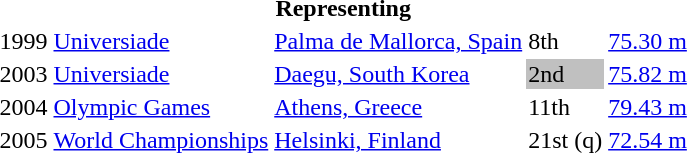<table>
<tr>
<th colspan="5">Representing </th>
</tr>
<tr>
<td>1999</td>
<td><a href='#'>Universiade</a></td>
<td><a href='#'>Palma de Mallorca, Spain</a></td>
<td>8th</td>
<td><a href='#'>75.30 m</a></td>
</tr>
<tr>
<td>2003</td>
<td><a href='#'>Universiade</a></td>
<td><a href='#'>Daegu, South Korea</a></td>
<td bgcolor=silver>2nd</td>
<td><a href='#'>75.82 m</a></td>
</tr>
<tr>
<td>2004</td>
<td><a href='#'>Olympic Games</a></td>
<td><a href='#'>Athens, Greece</a></td>
<td>11th</td>
<td><a href='#'>79.43 m</a></td>
</tr>
<tr>
<td>2005</td>
<td><a href='#'>World Championships</a></td>
<td><a href='#'>Helsinki, Finland</a></td>
<td>21st (q)</td>
<td><a href='#'>72.54 m</a></td>
</tr>
</table>
